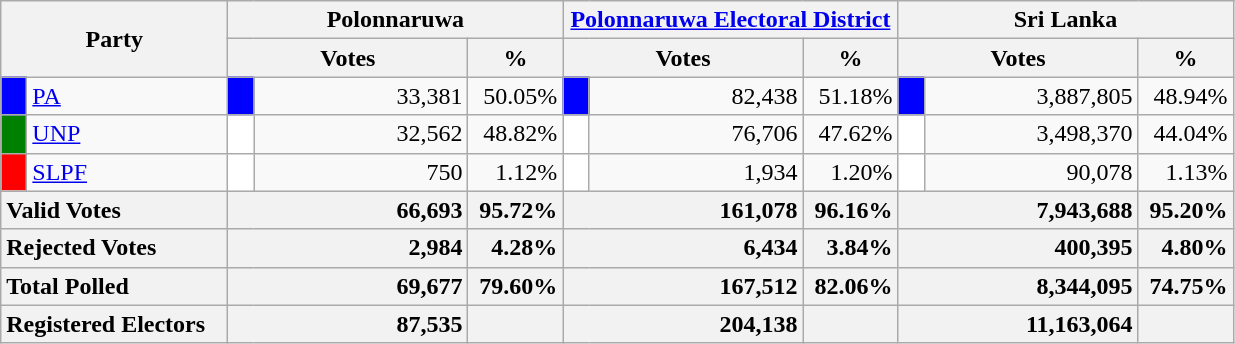<table class="wikitable">
<tr>
<th colspan="2" width="144px"rowspan="2">Party</th>
<th colspan="3" width="216px">Polonnaruwa</th>
<th colspan="3" width="216px"><a href='#'>Polonnaruwa Electoral District</a></th>
<th colspan="3" width="216px">Sri Lanka</th>
</tr>
<tr>
<th colspan="2" width="144px">Votes</th>
<th>%</th>
<th colspan="2" width="144px">Votes</th>
<th>%</th>
<th colspan="2" width="144px">Votes</th>
<th>%</th>
</tr>
<tr>
<td style="background-color:blue;" width="10px"></td>
<td style="text-align:left;"><a href='#'>PA</a></td>
<td style="background-color:blue;" width="10px"></td>
<td style="text-align:right;">33,381</td>
<td style="text-align:right;">50.05%</td>
<td style="background-color:blue;" width="10px"></td>
<td style="text-align:right;">82,438</td>
<td style="text-align:right;">51.18%</td>
<td style="background-color:blue;" width="10px"></td>
<td style="text-align:right;">3,887,805</td>
<td style="text-align:right;">48.94%</td>
</tr>
<tr>
<td style="background-color:green;" width="10px"></td>
<td style="text-align:left;"><a href='#'>UNP</a></td>
<td style="background-color:white;" width="10px"></td>
<td style="text-align:right;">32,562</td>
<td style="text-align:right;">48.82%</td>
<td style="background-color:white;" width="10px"></td>
<td style="text-align:right;">76,706</td>
<td style="text-align:right;">47.62%</td>
<td style="background-color:white;" width="10px"></td>
<td style="text-align:right;">3,498,370</td>
<td style="text-align:right;">44.04%</td>
</tr>
<tr>
<td style="background-color:red;" width="10px"></td>
<td style="text-align:left;"><a href='#'>SLPF</a></td>
<td style="background-color:white;" width="10px"></td>
<td style="text-align:right;">750</td>
<td style="text-align:right;">1.12%</td>
<td style="background-color:white;" width="10px"></td>
<td style="text-align:right;">1,934</td>
<td style="text-align:right;">1.20%</td>
<td style="background-color:white;" width="10px"></td>
<td style="text-align:right;">90,078</td>
<td style="text-align:right;">1.13%</td>
</tr>
<tr>
<th colspan="2" width="144px"style="text-align:left;">Valid Votes</th>
<th style="text-align:right;"colspan="2" width="144px">66,693</th>
<th style="text-align:right;">95.72%</th>
<th style="text-align:right;"colspan="2" width="144px">161,078</th>
<th style="text-align:right;">96.16%</th>
<th style="text-align:right;"colspan="2" width="144px">7,943,688</th>
<th style="text-align:right;">95.20%</th>
</tr>
<tr>
<th colspan="2" width="144px"style="text-align:left;">Rejected Votes</th>
<th style="text-align:right;"colspan="2" width="144px">2,984</th>
<th style="text-align:right;">4.28%</th>
<th style="text-align:right;"colspan="2" width="144px">6,434</th>
<th style="text-align:right;">3.84%</th>
<th style="text-align:right;"colspan="2" width="144px">400,395</th>
<th style="text-align:right;">4.80%</th>
</tr>
<tr>
<th colspan="2" width="144px"style="text-align:left;">Total Polled</th>
<th style="text-align:right;"colspan="2" width="144px">69,677</th>
<th style="text-align:right;">79.60%</th>
<th style="text-align:right;"colspan="2" width="144px">167,512</th>
<th style="text-align:right;">82.06%</th>
<th style="text-align:right;"colspan="2" width="144px">8,344,095</th>
<th style="text-align:right;">74.75%</th>
</tr>
<tr>
<th colspan="2" width="144px"style="text-align:left;">Registered Electors</th>
<th style="text-align:right;"colspan="2" width="144px">87,535</th>
<th></th>
<th style="text-align:right;"colspan="2" width="144px">204,138</th>
<th></th>
<th style="text-align:right;"colspan="2" width="144px">11,163,064</th>
<th></th>
</tr>
</table>
